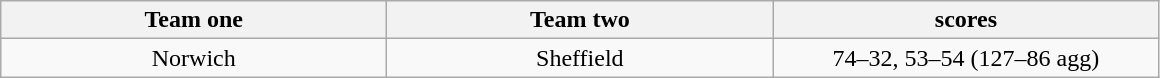<table class="wikitable" style="text-align: center">
<tr>
<th width=250>Team one</th>
<th width=250>Team two</th>
<th width=250>scores</th>
</tr>
<tr>
<td>Norwich</td>
<td>Sheffield</td>
<td>74–32, 53–54 (127–86 agg)</td>
</tr>
</table>
